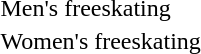<table>
<tr>
<td>Men's freeskating</td>
<td></td>
<td></td>
<td></td>
</tr>
<tr>
<td>Women's freeskating</td>
<td></td>
<td></td>
<td></td>
</tr>
</table>
